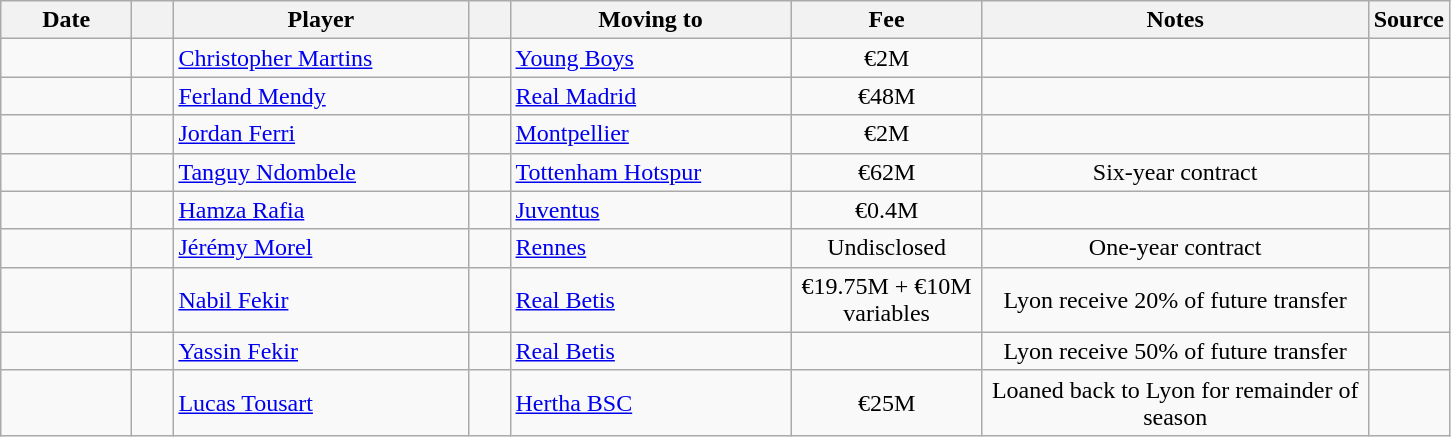<table class="wikitable sortable">
<tr>
<th style="width:80px;">Date</th>
<th style="width:20px;"></th>
<th style="width:190px;">Player</th>
<th style="width:20px;"></th>
<th style="width:180px;">Moving to</th>
<th style="width:120px;" class="unsortable">Fee</th>
<th style="width:250px;" class="unsortable">Notes</th>
<th style="width:20px;">Source</th>
</tr>
<tr>
<td></td>
<td align="center"></td>
<td> <a href='#'>Christopher Martins</a></td>
<td align="center"></td>
<td> <a href='#'>Young Boys</a></td>
<td align="center">€2M</td>
<td align="center"></td>
<td></td>
</tr>
<tr>
<td></td>
<td align="center"></td>
<td> <a href='#'>Ferland Mendy</a></td>
<td align="center"></td>
<td> <a href='#'>Real Madrid</a></td>
<td align="center">€48M</td>
<td align="center"></td>
<td></td>
</tr>
<tr>
<td></td>
<td align="center"></td>
<td> <a href='#'>Jordan Ferri</a></td>
<td align="center"></td>
<td> <a href='#'>Montpellier</a></td>
<td align="center">€2M</td>
<td align="center"></td>
<td></td>
</tr>
<tr>
<td></td>
<td align="center"></td>
<td> <a href='#'>Tanguy Ndombele</a></td>
<td align="center"></td>
<td> <a href='#'>Tottenham Hotspur</a></td>
<td align="center">€62M</td>
<td align="center">Six-year contract</td>
<td><small></small></td>
</tr>
<tr>
<td></td>
<td align="center"></td>
<td> <a href='#'>Hamza Rafia</a></td>
<td align="center"></td>
<td> <a href='#'>Juventus</a></td>
<td align="center">€0.4M</td>
<td align="center"></td>
<td><small></small></td>
</tr>
<tr>
<td></td>
<td align="center"></td>
<td> <a href='#'>Jérémy Morel</a></td>
<td align="center"></td>
<td> <a href='#'>Rennes</a></td>
<td align="center">Undisclosed</td>
<td align="center">One-year contract</td>
<td><small></small></td>
</tr>
<tr>
<td></td>
<td align="center"></td>
<td> <a href='#'>Nabil Fekir</a></td>
<td align="center"></td>
<td> <a href='#'>Real Betis</a></td>
<td align="center">€19.75M + €10M variables</td>
<td align="center">Lyon receive 20% of future transfer</td>
<td><small></small></td>
</tr>
<tr>
<td></td>
<td align="center"></td>
<td> <a href='#'>Yassin Fekir</a></td>
<td align="center"></td>
<td> <a href='#'>Real Betis</a></td>
<td align="center"></td>
<td align="center">Lyon receive 50% of future transfer</td>
<td><small></small></td>
</tr>
<tr>
<td></td>
<td align="center"></td>
<td> <a href='#'>Lucas Tousart</a></td>
<td align="center"></td>
<td> <a href='#'>Hertha BSC</a></td>
<td align="center">€25M</td>
<td align="center">Loaned back to Lyon for remainder of season</td>
<td><small></small></td>
</tr>
</table>
